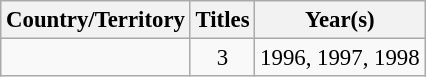<table class="wikitable sortable" style="font-size: 95%;">
<tr>
<th>Country/Territory</th>
<th>Titles</th>
<th>Year(s)</th>
</tr>
<tr>
<td><strong></strong></td>
<td style="text-align:center;">3</td>
<td>1996, 1997, 1998</td>
</tr>
</table>
